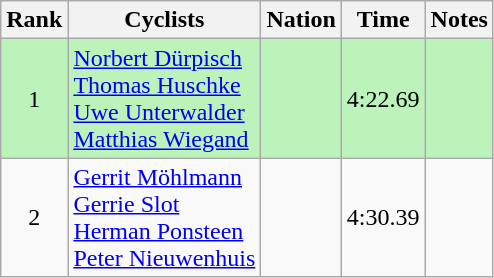<table class="wikitable sortable" style=text-align:center>
<tr>
<th>Rank</th>
<th>Cyclists</th>
<th>Nation</th>
<th>Time</th>
<th>Notes</th>
</tr>
<tr bgcolor=bbf3bb>
<td>1</td>
<td align=left><a href='#'>Norbert Dürpisch</a><br><a href='#'>Thomas Huschke</a><br><a href='#'>Uwe Unterwalder</a><br><a href='#'>Matthias Wiegand</a></td>
<td align=left></td>
<td>4:22.69</td>
<td></td>
</tr>
<tr>
<td>2</td>
<td align=left><a href='#'>Gerrit Möhlmann</a><br><a href='#'>Gerrie Slot</a><br><a href='#'>Herman Ponsteen</a><br><a href='#'>Peter Nieuwenhuis</a></td>
<td align=left></td>
<td>4:30.39</td>
<td></td>
</tr>
</table>
